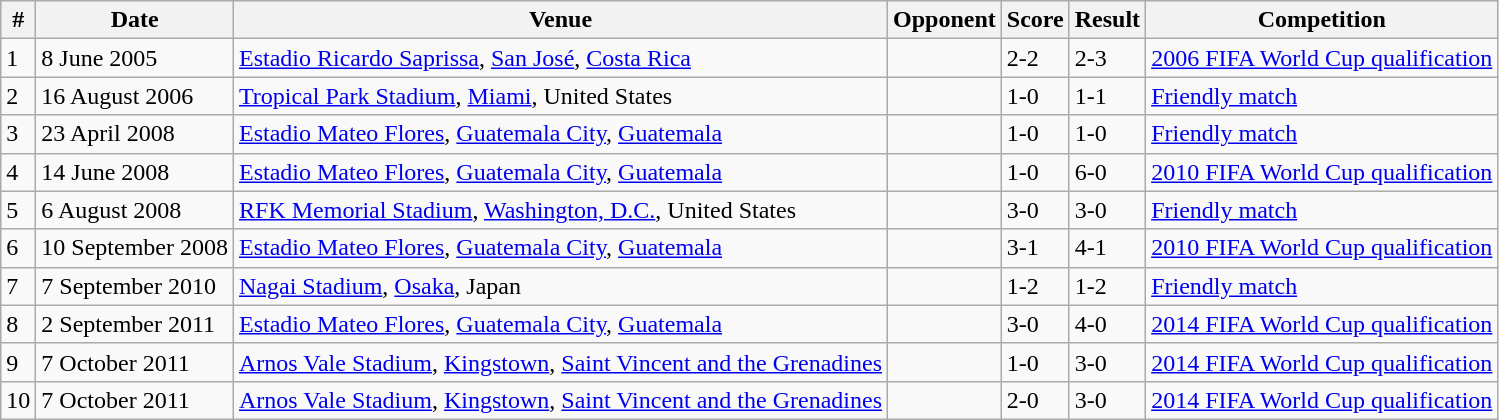<table class="wikitable">
<tr>
<th>#</th>
<th>Date</th>
<th>Venue</th>
<th>Opponent</th>
<th>Score</th>
<th>Result</th>
<th>Competition</th>
</tr>
<tr>
<td>1</td>
<td>8 June 2005</td>
<td><a href='#'>Estadio Ricardo Saprissa</a>, <a href='#'>San José</a>, <a href='#'>Costa Rica</a></td>
<td></td>
<td>2-2</td>
<td>2-3</td>
<td><a href='#'>2006 FIFA World Cup qualification</a></td>
</tr>
<tr>
<td>2</td>
<td>16 August 2006</td>
<td><a href='#'>Tropical Park Stadium</a>, <a href='#'>Miami</a>, United States</td>
<td></td>
<td>1-0</td>
<td>1-1</td>
<td><a href='#'>Friendly match</a></td>
</tr>
<tr>
<td>3</td>
<td>23 April 2008</td>
<td><a href='#'>Estadio Mateo Flores</a>, <a href='#'>Guatemala City</a>, <a href='#'>Guatemala</a></td>
<td></td>
<td>1-0</td>
<td>1-0</td>
<td><a href='#'>Friendly match</a></td>
</tr>
<tr>
<td>4</td>
<td>14 June 2008</td>
<td><a href='#'>Estadio Mateo Flores</a>, <a href='#'>Guatemala City</a>, <a href='#'>Guatemala</a></td>
<td></td>
<td>1-0</td>
<td>6-0</td>
<td><a href='#'>2010 FIFA World Cup qualification</a></td>
</tr>
<tr>
<td>5</td>
<td>6 August 2008</td>
<td><a href='#'>RFK Memorial Stadium</a>, <a href='#'>Washington, D.C.</a>, United States</td>
<td></td>
<td>3-0</td>
<td>3-0</td>
<td><a href='#'>Friendly match</a></td>
</tr>
<tr>
<td>6</td>
<td>10 September 2008</td>
<td><a href='#'>Estadio Mateo Flores</a>, <a href='#'>Guatemala City</a>, <a href='#'>Guatemala</a></td>
<td></td>
<td>3-1</td>
<td>4-1</td>
<td><a href='#'>2010 FIFA World Cup qualification</a></td>
</tr>
<tr>
<td>7</td>
<td>7 September 2010</td>
<td><a href='#'>Nagai Stadium</a>, <a href='#'>Osaka</a>, Japan</td>
<td></td>
<td>1-2</td>
<td>1-2</td>
<td><a href='#'>Friendly match</a></td>
</tr>
<tr>
<td>8</td>
<td>2 September 2011</td>
<td><a href='#'>Estadio Mateo Flores</a>, <a href='#'>Guatemala City</a>, <a href='#'>Guatemala</a></td>
<td></td>
<td>3-0</td>
<td>4-0</td>
<td><a href='#'>2014 FIFA World Cup qualification</a></td>
</tr>
<tr>
<td>9</td>
<td>7 October 2011</td>
<td><a href='#'>Arnos Vale Stadium</a>, <a href='#'>Kingstown</a>, <a href='#'>Saint Vincent and the Grenadines</a></td>
<td></td>
<td>1-0</td>
<td>3-0</td>
<td><a href='#'>2014 FIFA World Cup qualification</a></td>
</tr>
<tr>
<td>10</td>
<td>7 October 2011</td>
<td><a href='#'>Arnos Vale Stadium</a>, <a href='#'>Kingstown</a>, <a href='#'>Saint Vincent and the Grenadines</a></td>
<td></td>
<td>2-0</td>
<td>3-0</td>
<td><a href='#'>2014 FIFA World Cup qualification</a></td>
</tr>
</table>
